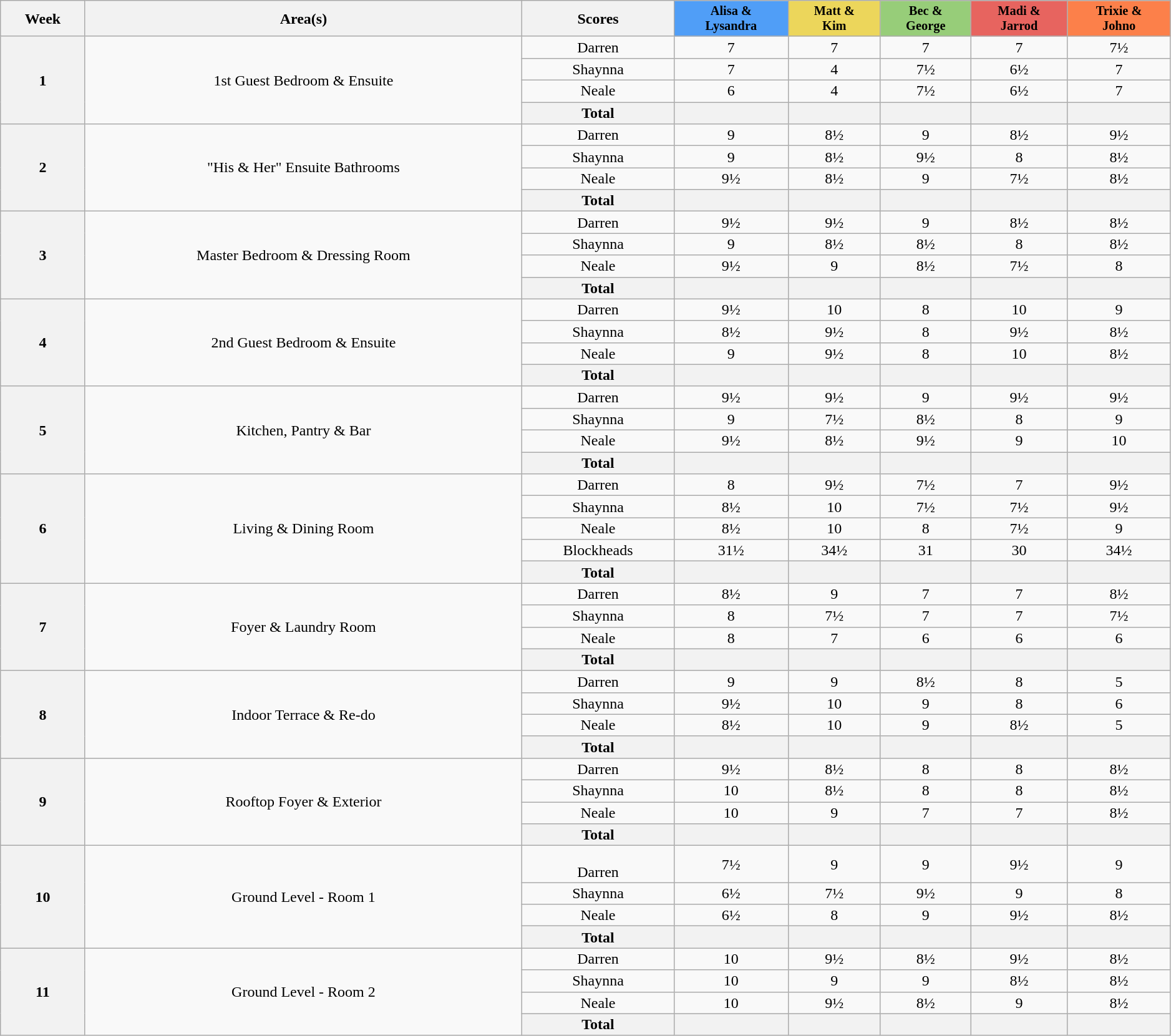<table class="wikitable plainrowheaders" style="text-align:center; line-height:16px; width:99%;">
<tr>
<th scope="col">Week</th>
<th scope="col">Area(s)</th>
<th scope="col">Scores</th>
<th style="background-color:#509EF7; font-size:85%;">Alisa &<br>Lysandra</th>
<th style="background-color:#ECD65B; font-size:85%;">Matt &<br>Kim</th>
<th style="background-color:#97CD79; font-size:85%;">Bec &<br>George</th>
<th style="background-color:#E7645F; font-size:85%;">Madi &<br>Jarrod</th>
<th style="background-color:#FC804A; font-size:85%;">Trixie &<br>Johno</th>
</tr>
<tr>
<th rowspan="4">1</th>
<td rowspan="4">1st Guest Bedroom & Ensuite</td>
<td>Darren</td>
<td>7</td>
<td>7</td>
<td>7</td>
<td>7</td>
<td>7½</td>
</tr>
<tr>
<td>Shaynna</td>
<td>7</td>
<td>4</td>
<td>7½</td>
<td>6½</td>
<td>7</td>
</tr>
<tr>
<td>Neale</td>
<td>6</td>
<td>4</td>
<td>7½</td>
<td>6½</td>
<td>7</td>
</tr>
<tr>
<th>Total</th>
<th></th>
<th></th>
<th></th>
<th></th>
<th></th>
</tr>
<tr>
<th rowspan="4">2</th>
<td rowspan="4">"His & Her" Ensuite Bathrooms</td>
<td>Darren</td>
<td>9</td>
<td>8½</td>
<td>9</td>
<td>8½</td>
<td>9½</td>
</tr>
<tr>
<td>Shaynna</td>
<td>9</td>
<td>8½</td>
<td>9½</td>
<td>8</td>
<td>8½</td>
</tr>
<tr>
<td>Neale</td>
<td>9½</td>
<td>8½</td>
<td>9</td>
<td>7½</td>
<td>8½</td>
</tr>
<tr>
<th>Total</th>
<th></th>
<th></th>
<th></th>
<th></th>
<th></th>
</tr>
<tr>
<th rowspan="4">3</th>
<td rowspan="4">Master Bedroom & Dressing Room</td>
<td>Darren</td>
<td>9½</td>
<td>9½</td>
<td>9</td>
<td>8½</td>
<td>8½</td>
</tr>
<tr>
<td>Shaynna</td>
<td>9</td>
<td>8½</td>
<td>8½</td>
<td>8</td>
<td>8½</td>
</tr>
<tr>
<td>Neale</td>
<td>9½</td>
<td>9</td>
<td>8½</td>
<td>7½</td>
<td>8</td>
</tr>
<tr>
<th>Total</th>
<th></th>
<th></th>
<th></th>
<th></th>
<th></th>
</tr>
<tr>
<th rowspan="4">4</th>
<td rowspan="4">2nd Guest Bedroom & Ensuite</td>
<td>Darren</td>
<td>9½</td>
<td>10</td>
<td>8</td>
<td>10</td>
<td>9</td>
</tr>
<tr>
<td>Shaynna</td>
<td>8½</td>
<td>9½</td>
<td>8</td>
<td>9½</td>
<td>8½</td>
</tr>
<tr>
<td>Neale</td>
<td>9</td>
<td>9½</td>
<td>8</td>
<td>10</td>
<td>8½</td>
</tr>
<tr>
<th>Total</th>
<th></th>
<th></th>
<th></th>
<th></th>
<th></th>
</tr>
<tr>
<th rowspan="4">5</th>
<td rowspan="4">Kitchen, Pantry & Bar</td>
<td>Darren</td>
<td>9½</td>
<td>9½</td>
<td>9</td>
<td>9½</td>
<td>9½</td>
</tr>
<tr>
<td>Shaynna</td>
<td>9</td>
<td>7½</td>
<td>8½</td>
<td>8</td>
<td>9</td>
</tr>
<tr>
<td>Neale</td>
<td>9½</td>
<td>8½</td>
<td>9½</td>
<td>9</td>
<td>10</td>
</tr>
<tr>
<th>Total</th>
<th></th>
<th></th>
<th></th>
<th></th>
<th></th>
</tr>
<tr>
<th rowspan="5">6</th>
<td rowspan="5">Living & Dining Room</td>
<td>Darren</td>
<td>8</td>
<td>9½</td>
<td>7½</td>
<td>7</td>
<td>9½</td>
</tr>
<tr>
<td>Shaynna</td>
<td>8½</td>
<td>10</td>
<td>7½</td>
<td>7½</td>
<td>9½</td>
</tr>
<tr>
<td>Neale</td>
<td>8½</td>
<td>10</td>
<td>8</td>
<td>7½</td>
<td>9</td>
</tr>
<tr>
<td>Blockheads</td>
<td>31½</td>
<td>34½</td>
<td>31</td>
<td>30</td>
<td>34½</td>
</tr>
<tr>
<th>Total</th>
<th></th>
<th></th>
<th></th>
<th></th>
<th></th>
</tr>
<tr>
<th rowspan="4">7</th>
<td rowspan="4">Foyer & Laundry Room</td>
<td>Darren</td>
<td>8½</td>
<td>9</td>
<td>7</td>
<td>7</td>
<td>8½</td>
</tr>
<tr>
<td>Shaynna</td>
<td>8</td>
<td>7½</td>
<td>7</td>
<td>7</td>
<td>7½</td>
</tr>
<tr>
<td>Neale</td>
<td>8</td>
<td>7</td>
<td>6</td>
<td>6</td>
<td>6</td>
</tr>
<tr>
<th>Total</th>
<th></th>
<th></th>
<th></th>
<th></th>
<th></th>
</tr>
<tr>
<th rowspan="4">8</th>
<td rowspan="4">Indoor Terrace & Re-do</td>
<td>Darren</td>
<td>9</td>
<td>9</td>
<td>8½</td>
<td>8</td>
<td>5</td>
</tr>
<tr>
<td>Shaynna</td>
<td>9½</td>
<td>10</td>
<td>9</td>
<td>8</td>
<td>6</td>
</tr>
<tr>
<td>Neale</td>
<td>8½</td>
<td>10</td>
<td>9</td>
<td>8½</td>
<td>5</td>
</tr>
<tr>
<th>Total</th>
<th></th>
<th></th>
<th></th>
<th></th>
<th></th>
</tr>
<tr>
<th rowspan="4">9</th>
<td rowspan="4">Rooftop Foyer & Exterior</td>
<td>Darren</td>
<td>9½</td>
<td>8½</td>
<td>8</td>
<td>8</td>
<td>8½</td>
</tr>
<tr>
<td>Shaynna</td>
<td>10</td>
<td>8½</td>
<td>8</td>
<td>8</td>
<td>8½</td>
</tr>
<tr>
<td>Neale</td>
<td>10</td>
<td>9</td>
<td>7</td>
<td>7</td>
<td>8½</td>
</tr>
<tr>
<th>Total</th>
<th></th>
<th></th>
<th></th>
<th></th>
<th></th>
</tr>
<tr>
<th rowspan="4">10</th>
<td rowspan="4">Ground Level - Room 1</td>
<td><br>Darren</td>
<td>7½</td>
<td>9</td>
<td>9</td>
<td>9½</td>
<td>9</td>
</tr>
<tr>
<td>Shaynna</td>
<td>6½</td>
<td>7½</td>
<td>9½</td>
<td>9</td>
<td>8</td>
</tr>
<tr>
<td>Neale</td>
<td>6½</td>
<td>8</td>
<td>9</td>
<td>9½</td>
<td>8½</td>
</tr>
<tr>
<th>Total</th>
<th></th>
<th></th>
<th></th>
<th></th>
<th></th>
</tr>
<tr>
<th rowspan="4">11</th>
<td rowspan="4">Ground Level - Room 2</td>
<td>Darren</td>
<td>10</td>
<td>9½</td>
<td>8½</td>
<td>9½</td>
<td>8½</td>
</tr>
<tr>
<td>Shaynna</td>
<td>10</td>
<td>9</td>
<td>9</td>
<td>8½</td>
<td>8½</td>
</tr>
<tr>
<td>Neale</td>
<td>10</td>
<td>9½</td>
<td>8½</td>
<td>9</td>
<td>8½</td>
</tr>
<tr>
<th>Total</th>
<th></th>
<th></th>
<th></th>
<th></th>
<th></th>
</tr>
</table>
